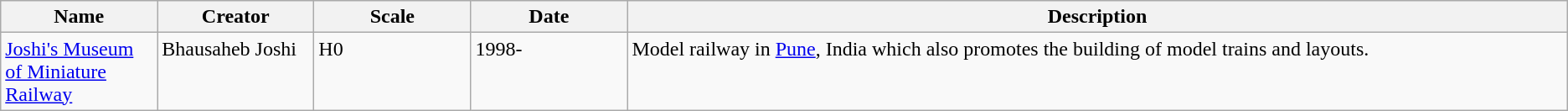<table class="wikitable sortable">
<tr>
<th style="width: 10%;">Name</th>
<th style="width: 10%;">Creator</th>
<th style="width: 10%;">Scale</th>
<th style="width: 10%;">Date</th>
<th style="width: 60%;">Description</th>
</tr>
<tr style="vertical-align: top;">
<td><a href='#'>Joshi's Museum of Miniature Railway</a></td>
<td>Bhausaheb Joshi</td>
<td>H0</td>
<td>1998-</td>
<td>Model railway in <a href='#'>Pune</a>, India which also promotes the building of model trains and layouts.</td>
</tr>
</table>
